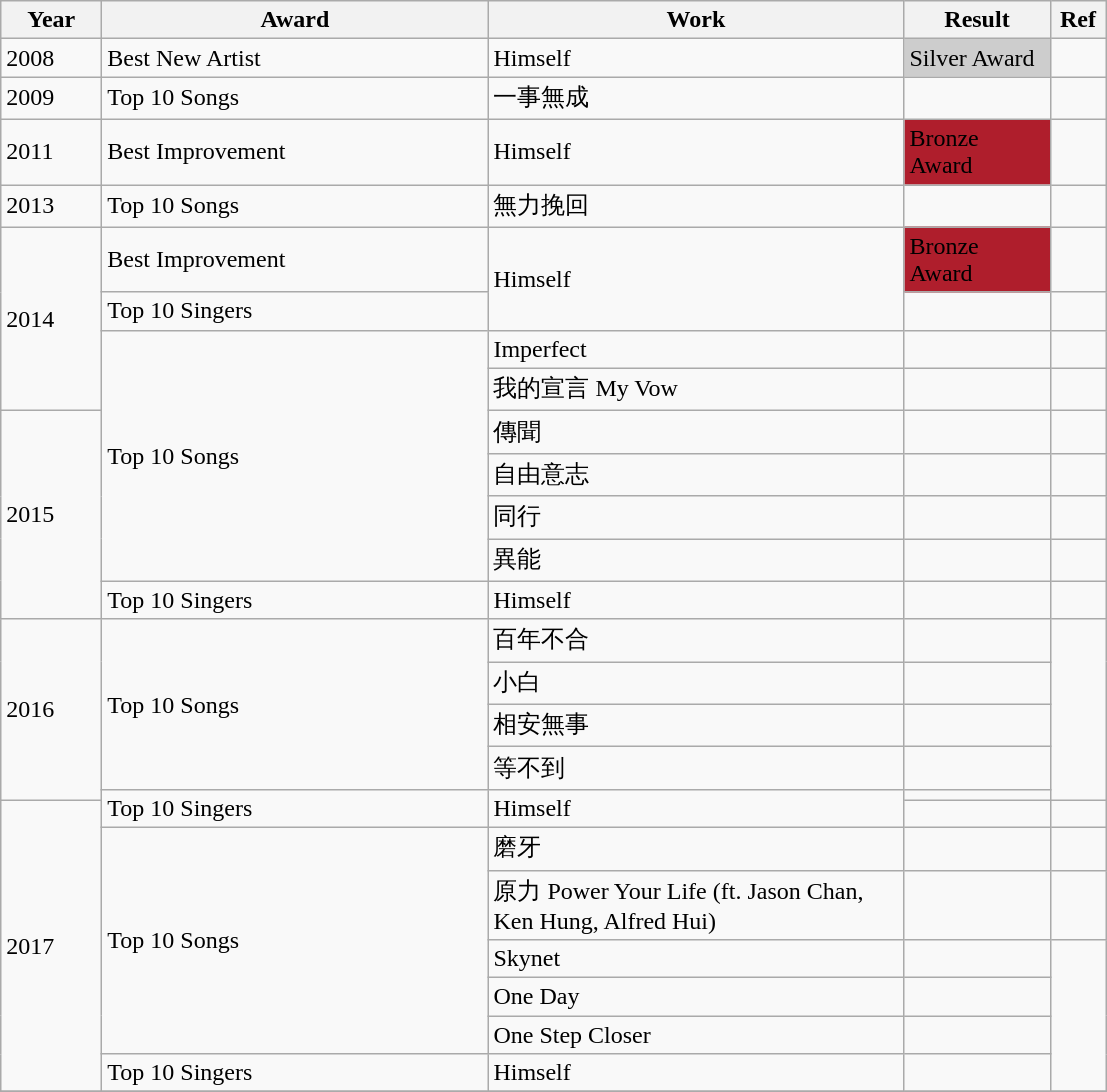<table class="wikitable">
<tr>
<th width=60>Year</th>
<th style="width:250px;">Award</th>
<th style="width:270px;">Work</th>
<th width="90">Result</th>
<th width="30">Ref</th>
</tr>
<tr>
<td>2008</td>
<td>Best New Artist</td>
<td>Himself</td>
<td style="background: #cdcdcd"><div>Silver Award</div></td>
<td></td>
</tr>
<tr>
<td>2009</td>
<td>Top 10 Songs</td>
<td>一事無成</td>
<td></td>
<td style="text-align:center;"></td>
</tr>
<tr>
<td>2011</td>
<td>Best Improvement</td>
<td>Himself</td>
<td .mybgcolor {background-color:#af1e2c;} style="background: #af1e2c"><div>Bronze Award</div></td>
<td></td>
</tr>
<tr>
<td>2013</td>
<td>Top 10 Songs</td>
<td>無力挽回</td>
<td></td>
<td></td>
</tr>
<tr>
<td rowspan="4">2014</td>
<td>Best Improvement</td>
<td rowspan="2">Himself</td>
<td .mybgcolor {background-color:#af1e2c;} style="background: #af1e2c"><div>Bronze Award</div></td>
<td></td>
</tr>
<tr>
<td>Top 10 Singers</td>
<td></td>
<td></td>
</tr>
<tr>
<td rowspan="6">Top 10 Songs</td>
<td>Imperfect</td>
<td></td>
<td></td>
</tr>
<tr>
<td>我的宣言 My Vow</td>
<td></td>
<td></td>
</tr>
<tr>
<td rowspan="5">2015</td>
<td>傳聞</td>
<td></td>
<td></td>
</tr>
<tr>
<td>自由意志</td>
<td></td>
<td></td>
</tr>
<tr>
<td>同行</td>
<td></td>
<td></td>
</tr>
<tr>
<td>異能</td>
<td></td>
<td></td>
</tr>
<tr>
<td>Top 10 Singers</td>
<td>Himself</td>
<td></td>
<td></td>
</tr>
<tr>
<td rowspan="5">2016</td>
<td rowspan="4">Top 10 Songs</td>
<td>百年不合</td>
<td></td>
<td rowspan="5"></td>
</tr>
<tr>
<td>小白</td>
<td></td>
</tr>
<tr>
<td>相安無事</td>
<td></td>
</tr>
<tr>
<td>等不到</td>
<td></td>
</tr>
<tr>
<td rowspan="2">Top 10 Singers</td>
<td rowspan="2">Himself</td>
<td></td>
</tr>
<tr>
<td rowspan="7">2017</td>
<td></td>
<td></td>
</tr>
<tr>
<td rowspan="5">Top 10 Songs</td>
<td>磨牙</td>
<td></td>
<td></td>
</tr>
<tr>
<td>原力 Power Your Life (ft. Jason Chan, Ken Hung, Alfred Hui)</td>
<td></td>
<td></td>
</tr>
<tr>
<td>Skynet</td>
<td></td>
<td rowspan="4"></td>
</tr>
<tr>
<td>One Day</td>
<td></td>
</tr>
<tr>
<td>One Step Closer</td>
<td></td>
</tr>
<tr>
<td>Top 10 Singers</td>
<td>Himself</td>
<td></td>
</tr>
<tr>
</tr>
</table>
